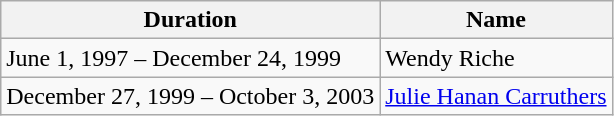<table class="wikitable">
<tr ">
<th>Duration</th>
<th>Name</th>
</tr>
<tr>
<td>June 1, 1997 – December 24, 1999</td>
<td>Wendy Riche</td>
</tr>
<tr>
<td>December 27, 1999 – October 3, 2003</td>
<td><a href='#'>Julie Hanan Carruthers</a></td>
</tr>
</table>
